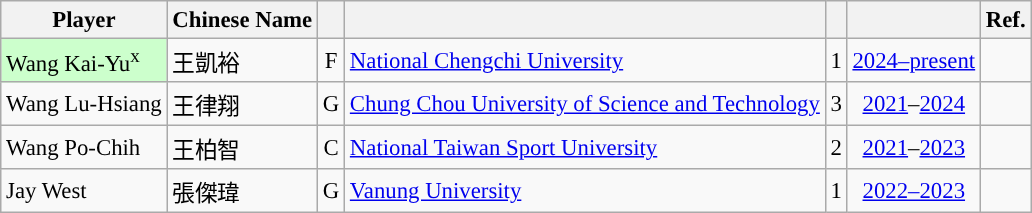<table class="wikitable sortable" style="font-size:95%; text-align:left;">
<tr>
<th>Player</th>
<th>Chinese Name</th>
<th></th>
<th></th>
<th></th>
<th></th>
<th>Ref.</th>
</tr>
<tr>
<td bgcolor="#CCFFCC">Wang Kai-Yu<sup>x</sup></td>
<td>王凱裕</td>
<td align="center">F</td>
<td><a href='#'>National Chengchi University</a></td>
<td align="center">1</td>
<td align="center"><a href='#'>2024–present</a></td>
<td></td>
</tr>
<tr>
<td>Wang Lu-Hsiang</td>
<td>王律翔</td>
<td align="center">G</td>
<td><a href='#'>Chung Chou University of Science and Technology</a></td>
<td align="center">3</td>
<td align="center"><a href='#'>2021</a>–<a href='#'>2024</a></td>
<td></td>
</tr>
<tr>
<td>Wang Po-Chih</td>
<td>王柏智</td>
<td align="center">C</td>
<td><a href='#'>National Taiwan Sport University</a></td>
<td align="center">2</td>
<td align="center"><a href='#'>2021</a>–<a href='#'>2023</a></td>
<td></td>
</tr>
<tr>
<td>Jay West</td>
<td>張傑瑋</td>
<td align="center">G</td>
<td><a href='#'>Vanung University</a></td>
<td align="center">1</td>
<td align="center"><a href='#'>2022–2023</a></td>
<td></td>
</tr>
</table>
